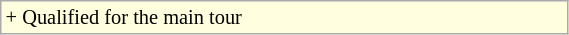<table class="wikitable" style="font-size:85%; width:30%;">
<tr style="background:lightyellow;">
<td>+ Qualified for the main tour</td>
</tr>
</table>
